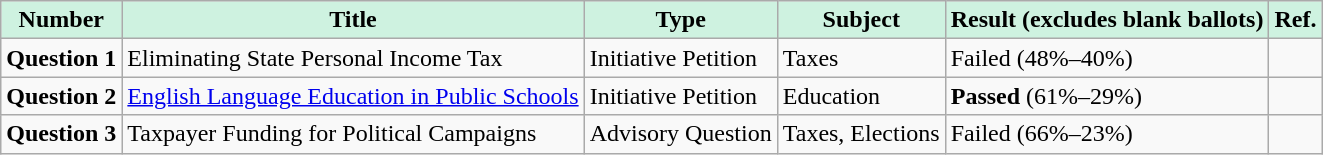<table class="wikitable">
<tr>
<th style="background-color:#cef2e0">Number</th>
<th style="background-color:#cef2e0">Title</th>
<th style="background-color:#cef2e0">Type</th>
<th style="background-color:#cef2e0">Subject</th>
<th style="background-color:#cef2e0">Result (excludes blank ballots)</th>
<th style="background-color:#cef2e0">Ref.</th>
</tr>
<tr valign="top">
<td><strong>Question 1</strong></td>
<td>Eliminating State Personal Income Tax</td>
<td>Initiative Petition</td>
<td>Taxes</td>
<td> Failed (48%–40%)</td>
<td></td>
</tr>
<tr valign="top">
<td><strong>Question 2</strong></td>
<td><a href='#'>English Language Education in Public Schools</a></td>
<td>Initiative Petition</td>
<td>Education</td>
<td> <strong>Passed</strong> (61%–29%)</td>
<td></td>
</tr>
<tr valign="top">
<td><strong>Question 3</strong></td>
<td>Taxpayer Funding for Political Campaigns</td>
<td>Advisory Question</td>
<td>Taxes, Elections</td>
<td> Failed (66%–23%)</td>
<td></td>
</tr>
</table>
